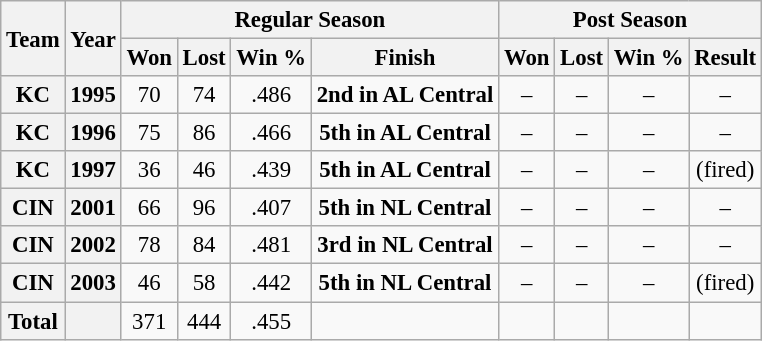<table class="wikitable" style="font-size: 95%; text-align:center;">
<tr>
<th rowspan="2">Team</th>
<th rowspan="2">Year</th>
<th colspan="4">Regular Season</th>
<th colspan="4">Post Season</th>
</tr>
<tr>
<th>Won</th>
<th>Lost</th>
<th>Win %</th>
<th>Finish</th>
<th>Won</th>
<th>Lost</th>
<th>Win %</th>
<th>Result</th>
</tr>
<tr>
<th>KC</th>
<th>1995</th>
<td>70</td>
<td>74</td>
<td>.486</td>
<td><strong>2nd in AL Central</strong></td>
<td>–</td>
<td>–</td>
<td>–</td>
<td>–</td>
</tr>
<tr>
<th>KC</th>
<th>1996</th>
<td>75</td>
<td>86</td>
<td>.466</td>
<td><strong>5th in AL Central</strong></td>
<td>–</td>
<td>–</td>
<td>–</td>
<td>–</td>
</tr>
<tr>
<th>KC</th>
<th>1997</th>
<td>36</td>
<td>46</td>
<td>.439</td>
<td><strong>5th in AL Central</strong></td>
<td>–</td>
<td>–</td>
<td>–</td>
<td>(fired)</td>
</tr>
<tr>
<th>CIN</th>
<th>2001</th>
<td>66</td>
<td>96</td>
<td>.407</td>
<td><strong>5th in NL Central</strong></td>
<td>–</td>
<td>–</td>
<td>–</td>
<td>–</td>
</tr>
<tr>
<th>CIN</th>
<th>2002</th>
<td>78</td>
<td>84</td>
<td>.481</td>
<td><strong>3rd in NL Central</strong></td>
<td>–</td>
<td>–</td>
<td>–</td>
<td>–</td>
</tr>
<tr>
<th>CIN</th>
<th>2003</th>
<td>46</td>
<td>58</td>
<td>.442</td>
<td><strong>5th in NL Central</strong></td>
<td>–</td>
<td>–</td>
<td>–</td>
<td>(fired)</td>
</tr>
<tr>
<th><strong>Total</strong></th>
<th></th>
<td>371</td>
<td>444</td>
<td>.455</td>
<td></td>
<td></td>
<td></td>
<td></td>
<td></td>
</tr>
</table>
